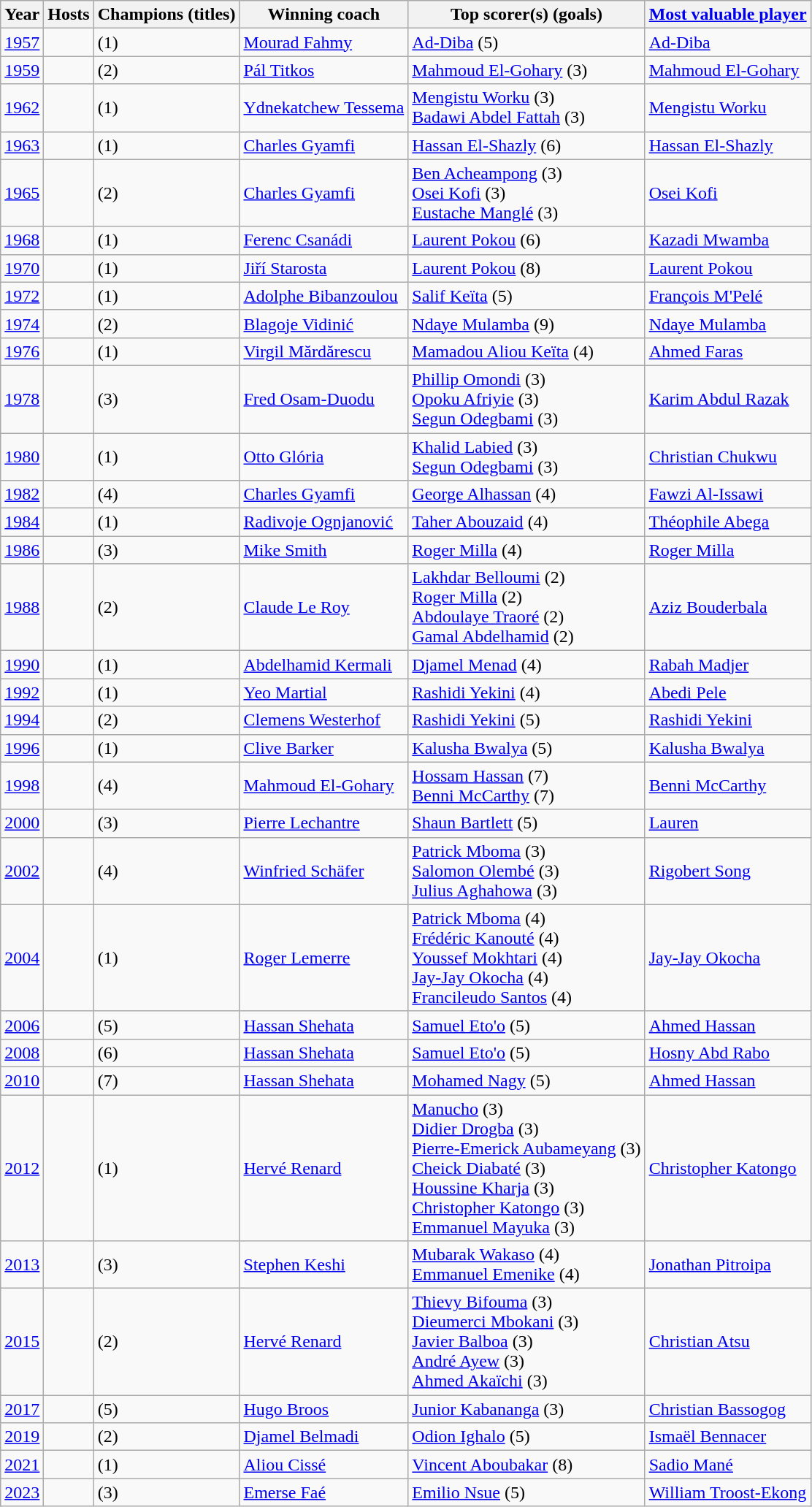<table class=wikitable>
<tr>
<th>Year</th>
<th>Hosts</th>
<th>Champions (titles)</th>
<th>Winning coach</th>
<th>Top scorer(s) (goals)</th>
<th><a href='#'>Most valuable player</a></th>
</tr>
<tr>
<td><a href='#'>1957</a></td>
<td></td>
<td> (1)</td>
<td> <a href='#'>Mourad Fahmy</a></td>
<td> <a href='#'>Ad-Diba</a> (5)</td>
<td> <a href='#'>Ad-Diba</a></td>
</tr>
<tr>
<td><a href='#'>1959</a></td>
<td></td>
<td> (2)</td>
<td> <a href='#'>Pál Titkos</a></td>
<td> <a href='#'>Mahmoud El-Gohary</a> (3)</td>
<td> <a href='#'>Mahmoud El-Gohary</a></td>
</tr>
<tr>
<td><a href='#'>1962</a></td>
<td></td>
<td> (1)</td>
<td> <a href='#'>Ydnekatchew Tessema</a></td>
<td> <a href='#'>Mengistu Worku</a> (3)<br> <a href='#'>Badawi Abdel Fattah</a> (3)</td>
<td> <a href='#'>Mengistu Worku</a></td>
</tr>
<tr>
<td><a href='#'>1963</a></td>
<td></td>
<td> (1)</td>
<td> <a href='#'>Charles Gyamfi</a></td>
<td> <a href='#'>Hassan El-Shazly</a> (6)</td>
<td> <a href='#'>Hassan El-Shazly</a></td>
</tr>
<tr>
<td><a href='#'>1965</a></td>
<td></td>
<td> (2)</td>
<td> <a href='#'>Charles Gyamfi</a></td>
<td> <a href='#'>Ben Acheampong</a> (3)<br> <a href='#'>Osei Kofi</a> (3)<br> <a href='#'>Eustache Manglé</a> (3)</td>
<td> <a href='#'>Osei Kofi</a></td>
</tr>
<tr>
<td><a href='#'>1968</a></td>
<td></td>
<td> (1)</td>
<td> <a href='#'>Ferenc Csanádi</a></td>
<td> <a href='#'>Laurent Pokou</a> (6)</td>
<td> <a href='#'>Kazadi Mwamba</a></td>
</tr>
<tr>
<td><a href='#'>1970</a></td>
<td></td>
<td> (1)</td>
<td> <a href='#'>Jiří Starosta</a></td>
<td> <a href='#'>Laurent Pokou</a> (8)</td>
<td> <a href='#'>Laurent Pokou</a></td>
</tr>
<tr>
<td><a href='#'>1972</a></td>
<td></td>
<td> (1)</td>
<td> <a href='#'>Adolphe Bibanzoulou</a></td>
<td> <a href='#'>Salif Keïta</a> (5)</td>
<td> <a href='#'>François M'Pelé</a></td>
</tr>
<tr>
<td><a href='#'>1974</a></td>
<td></td>
<td> (2)</td>
<td> <a href='#'>Blagoje Vidinić</a></td>
<td> <a href='#'>Ndaye Mulamba</a> (9)</td>
<td> <a href='#'>Ndaye Mulamba</a></td>
</tr>
<tr>
<td><a href='#'>1976</a></td>
<td></td>
<td> (1)</td>
<td> <a href='#'>Virgil Mărdărescu</a></td>
<td> <a href='#'>Mamadou Aliou Keïta</a> (4)</td>
<td> <a href='#'>Ahmed Faras</a></td>
</tr>
<tr>
<td><a href='#'>1978</a></td>
<td></td>
<td> (3)</td>
<td> <a href='#'>Fred Osam-Duodu</a></td>
<td> <a href='#'>Phillip Omondi</a> (3)<br> <a href='#'>Opoku Afriyie</a> (3)<br> <a href='#'>Segun Odegbami</a> (3)</td>
<td> <a href='#'>Karim Abdul Razak</a></td>
</tr>
<tr>
<td><a href='#'>1980</a></td>
<td></td>
<td> (1)</td>
<td> <a href='#'>Otto Glória</a></td>
<td> <a href='#'>Khalid Labied</a> (3)<br> <a href='#'>Segun Odegbami</a> (3)</td>
<td> <a href='#'>Christian Chukwu</a></td>
</tr>
<tr>
<td><a href='#'>1982</a></td>
<td></td>
<td> (4)</td>
<td> <a href='#'>Charles Gyamfi</a></td>
<td> <a href='#'>George Alhassan</a> (4)</td>
<td> <a href='#'>Fawzi Al-Issawi</a></td>
</tr>
<tr>
<td><a href='#'>1984</a></td>
<td></td>
<td> (1)</td>
<td> <a href='#'>Radivoje Ognjanović</a></td>
<td> <a href='#'>Taher Abouzaid</a> (4)</td>
<td> <a href='#'>Théophile Abega</a></td>
</tr>
<tr>
<td><a href='#'>1986</a></td>
<td></td>
<td> (3)</td>
<td> <a href='#'>Mike Smith</a></td>
<td> <a href='#'>Roger Milla</a> (4)</td>
<td> <a href='#'>Roger Milla</a></td>
</tr>
<tr>
<td><a href='#'>1988</a></td>
<td></td>
<td> (2)</td>
<td> <a href='#'>Claude Le Roy</a></td>
<td> <a href='#'>Lakhdar Belloumi</a> (2)<br> <a href='#'>Roger Milla</a> (2)<br> <a href='#'>Abdoulaye Traoré</a> (2)<br> <a href='#'>Gamal Abdelhamid</a> (2)</td>
<td> <a href='#'>Aziz Bouderbala</a></td>
</tr>
<tr>
<td><a href='#'>1990</a></td>
<td></td>
<td> (1)</td>
<td> <a href='#'>Abdelhamid Kermali</a></td>
<td> <a href='#'>Djamel Menad</a> (4)</td>
<td> <a href='#'>Rabah Madjer</a></td>
</tr>
<tr>
<td><a href='#'>1992</a></td>
<td></td>
<td> (1)</td>
<td> <a href='#'>Yeo Martial</a></td>
<td> <a href='#'>Rashidi Yekini</a> (4)</td>
<td> <a href='#'>Abedi Pele</a></td>
</tr>
<tr>
<td><a href='#'>1994</a></td>
<td></td>
<td> (2)</td>
<td> <a href='#'>Clemens Westerhof</a></td>
<td> <a href='#'>Rashidi Yekini</a> (5)</td>
<td> <a href='#'>Rashidi Yekini</a></td>
</tr>
<tr>
<td><a href='#'>1996</a></td>
<td></td>
<td> (1)</td>
<td> <a href='#'>Clive Barker</a></td>
<td> <a href='#'>Kalusha Bwalya</a> (5)</td>
<td> <a href='#'>Kalusha Bwalya</a></td>
</tr>
<tr>
<td><a href='#'>1998</a></td>
<td></td>
<td> (4)</td>
<td> <a href='#'>Mahmoud El-Gohary</a></td>
<td> <a href='#'>Hossam Hassan</a> (7)<br> <a href='#'>Benni McCarthy</a> (7)</td>
<td> <a href='#'>Benni McCarthy</a></td>
</tr>
<tr>
<td><a href='#'>2000</a></td>
<td> <br> </td>
<td> (3)</td>
<td> <a href='#'>Pierre Lechantre</a></td>
<td> <a href='#'>Shaun Bartlett</a> (5)</td>
<td> <a href='#'>Lauren</a></td>
</tr>
<tr>
<td><a href='#'>2002</a></td>
<td></td>
<td> (4)</td>
<td> <a href='#'>Winfried Schäfer</a></td>
<td> <a href='#'>Patrick Mboma</a> (3)<br> <a href='#'>Salomon Olembé</a> (3)<br> <a href='#'>Julius Aghahowa</a> (3)</td>
<td> <a href='#'>Rigobert Song</a></td>
</tr>
<tr>
<td><a href='#'>2004</a></td>
<td></td>
<td> (1)</td>
<td> <a href='#'>Roger Lemerre</a></td>
<td> <a href='#'>Patrick Mboma</a> (4)<br> <a href='#'>Frédéric Kanouté</a> (4)<br> <a href='#'>Youssef Mokhtari</a> (4)<br> <a href='#'>Jay-Jay Okocha</a> (4) <br> <a href='#'>Francileudo Santos</a> (4)</td>
<td> <a href='#'>Jay-Jay Okocha</a></td>
</tr>
<tr>
<td><a href='#'>2006</a></td>
<td></td>
<td> (5)</td>
<td> <a href='#'>Hassan Shehata</a></td>
<td> <a href='#'>Samuel Eto'o</a> (5)</td>
<td> <a href='#'>Ahmed Hassan</a></td>
</tr>
<tr>
<td><a href='#'>2008</a></td>
<td></td>
<td> (6)</td>
<td> <a href='#'>Hassan Shehata</a></td>
<td> <a href='#'>Samuel Eto'o</a> (5)</td>
<td> <a href='#'>Hosny Abd Rabo</a></td>
</tr>
<tr>
<td><a href='#'>2010</a></td>
<td></td>
<td> (7)</td>
<td> <a href='#'>Hassan Shehata</a></td>
<td>  <a href='#'>Mohamed Nagy</a> (5)</td>
<td> <a href='#'>Ahmed Hassan</a></td>
</tr>
<tr>
<td><a href='#'>2012</a></td>
<td><br></td>
<td> (1)</td>
<td> <a href='#'>Hervé Renard</a></td>
<td> <a href='#'>Manucho</a> (3)<br> <a href='#'>Didier Drogba</a> (3)<br> <a href='#'>Pierre-Emerick Aubameyang</a> (3)<br> <a href='#'>Cheick Diabaté</a> (3)<br> <a href='#'>Houssine Kharja</a> (3)<br> <a href='#'>Christopher Katongo</a> (3)<br> <a href='#'>Emmanuel Mayuka</a> (3)</td>
<td> <a href='#'>Christopher Katongo</a></td>
</tr>
<tr>
<td><a href='#'>2013</a></td>
<td></td>
<td> (3)</td>
<td> <a href='#'>Stephen Keshi</a></td>
<td> <a href='#'>Mubarak Wakaso</a> (4)<br>  <a href='#'>Emmanuel Emenike</a> (4)</td>
<td> <a href='#'>Jonathan Pitroipa</a></td>
</tr>
<tr>
<td><a href='#'>2015</a></td>
<td></td>
<td> (2)</td>
<td> <a href='#'>Hervé Renard</a></td>
<td> <a href='#'>Thievy Bifouma</a> (3)<br> <a href='#'>Dieumerci Mbokani</a> (3)<br> <a href='#'>Javier Balboa</a> (3)<br> <a href='#'>André Ayew</a> (3)<br> <a href='#'>Ahmed Akaïchi</a> (3)</td>
<td> <a href='#'>Christian Atsu</a></td>
</tr>
<tr>
<td><a href='#'>2017</a></td>
<td></td>
<td> (5)</td>
<td> <a href='#'>Hugo Broos</a></td>
<td> <a href='#'>Junior Kabananga</a> (3)</td>
<td> <a href='#'>Christian Bassogog</a></td>
</tr>
<tr>
<td><a href='#'>2019</a></td>
<td></td>
<td> (2)</td>
<td> <a href='#'>Djamel Belmadi</a></td>
<td> <a href='#'>Odion Ighalo</a> (5)</td>
<td> <a href='#'>Ismaël Bennacer</a></td>
</tr>
<tr>
<td><a href='#'>2021</a></td>
<td></td>
<td> (1)</td>
<td> <a href='#'>Aliou Cissé</a></td>
<td> <a href='#'>Vincent Aboubakar</a> (8)</td>
<td> <a href='#'>Sadio Mané</a></td>
</tr>
<tr>
<td><a href='#'>2023</a></td>
<td></td>
<td> (3)</td>
<td> <a href='#'>Emerse Faé</a></td>
<td> <a href='#'>Emilio Nsue</a> (5)</td>
<td> <a href='#'>William Troost-Ekong</a></td>
</tr>
</table>
